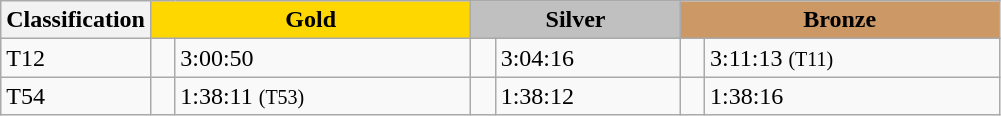<table class=wikitable style="font-size:100%">
<tr>
<th rowspan="1" width="15%">Classification</th>
<th colspan="2" style="background:gold;">Gold</th>
<th colspan="2" style="background:silver;">Silver</th>
<th colspan="2" style="background:#CC9966;">Bronze</th>
</tr>
<tr>
<td>T12 <br></td>
<td></td>
<td>3:00:50 </td>
<td></td>
<td>3:04:16</td>
<td></td>
<td>3:11:13 <strong></strong> <small>(T11)</small></td>
</tr>
<tr>
<td>T54 <br></td>
<td></td>
<td>1:38:11  <small>(T53)</small></td>
<td></td>
<td>1:38:12</td>
<td></td>
<td>1:38:16</td>
</tr>
</table>
